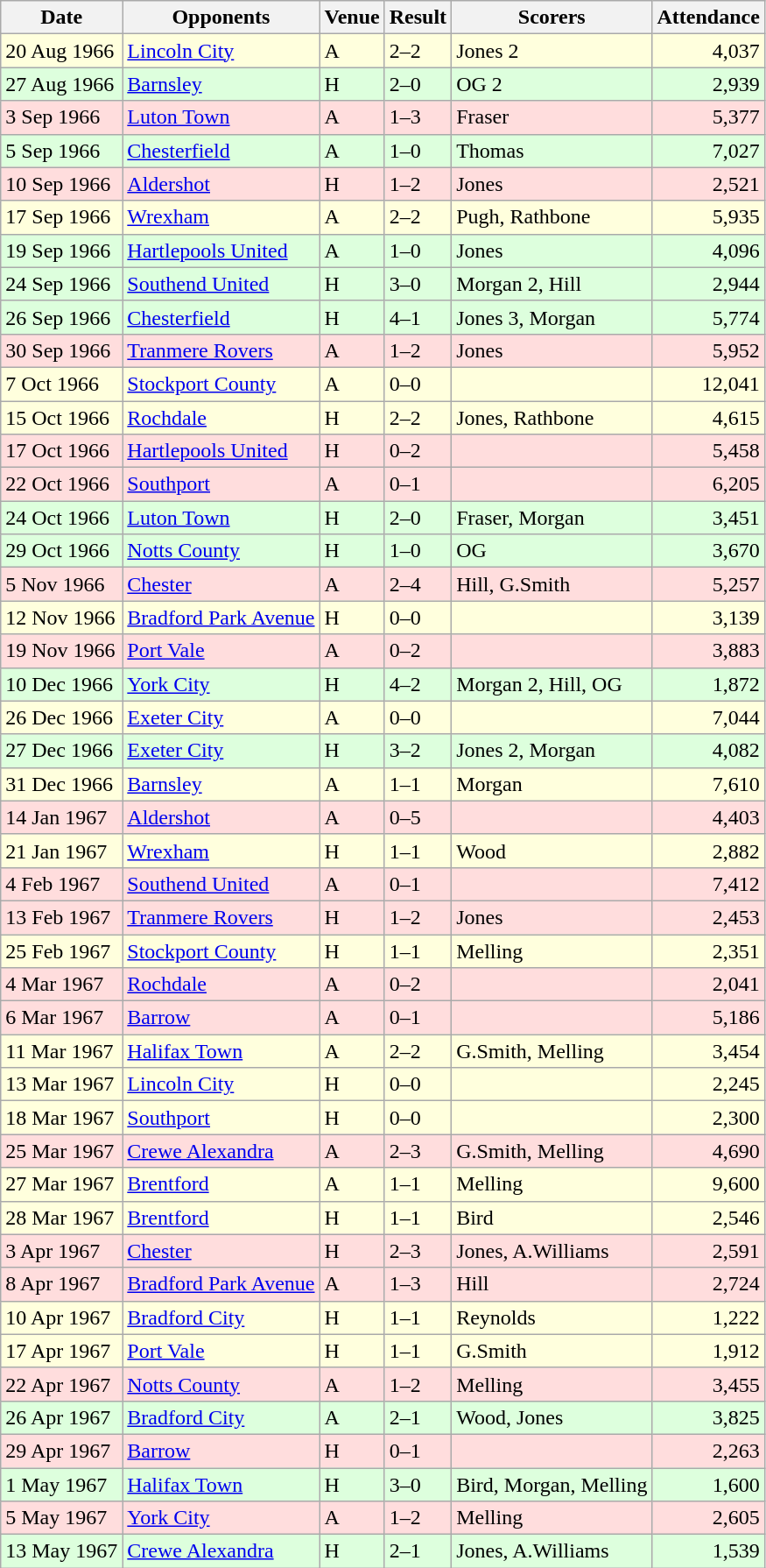<table class="wikitable sortable">
<tr>
<th>Date</th>
<th>Opponents</th>
<th>Venue</th>
<th>Result</th>
<th>Scorers</th>
<th>Attendance</th>
</tr>
<tr bgcolor="#ffffdd">
<td>20 Aug 1966</td>
<td><a href='#'>Lincoln City</a></td>
<td>A</td>
<td>2–2</td>
<td>Jones 2</td>
<td align="right">4,037</td>
</tr>
<tr bgcolor="#ddffdd">
<td>27 Aug 1966</td>
<td><a href='#'>Barnsley</a></td>
<td>H</td>
<td>2–0</td>
<td>OG 2</td>
<td align="right">2,939</td>
</tr>
<tr bgcolor="#ffdddd">
<td>3 Sep 1966</td>
<td><a href='#'>Luton Town</a></td>
<td>A</td>
<td>1–3</td>
<td>Fraser</td>
<td align="right">5,377</td>
</tr>
<tr bgcolor="#ddffdd">
<td>5 Sep 1966</td>
<td><a href='#'>Chesterfield</a></td>
<td>A</td>
<td>1–0</td>
<td>Thomas</td>
<td align="right">7,027</td>
</tr>
<tr bgcolor="#ffdddd">
<td>10 Sep 1966</td>
<td><a href='#'>Aldershot</a></td>
<td>H</td>
<td>1–2</td>
<td>Jones</td>
<td align="right">2,521</td>
</tr>
<tr bgcolor="#ffffdd">
<td>17 Sep 1966</td>
<td><a href='#'>Wrexham</a></td>
<td>A</td>
<td>2–2</td>
<td>Pugh, Rathbone</td>
<td align="right">5,935</td>
</tr>
<tr bgcolor="#ddffdd">
<td>19 Sep 1966</td>
<td><a href='#'>Hartlepools United</a></td>
<td>A</td>
<td>1–0</td>
<td>Jones</td>
<td align="right">4,096</td>
</tr>
<tr bgcolor="#ddffdd">
<td>24 Sep 1966</td>
<td><a href='#'>Southend United</a></td>
<td>H</td>
<td>3–0</td>
<td>Morgan 2, Hill</td>
<td align="right">2,944</td>
</tr>
<tr bgcolor="#ddffdd">
<td>26 Sep 1966</td>
<td><a href='#'>Chesterfield</a></td>
<td>H</td>
<td>4–1</td>
<td>Jones 3, Morgan</td>
<td align="right">5,774</td>
</tr>
<tr bgcolor="#ffdddd">
<td>30 Sep 1966</td>
<td><a href='#'>Tranmere Rovers</a></td>
<td>A</td>
<td>1–2</td>
<td>Jones</td>
<td align="right">5,952</td>
</tr>
<tr bgcolor="#ffffdd">
<td>7 Oct 1966</td>
<td><a href='#'>Stockport County</a></td>
<td>A</td>
<td>0–0</td>
<td></td>
<td align="right">12,041</td>
</tr>
<tr bgcolor="#ffffdd">
<td>15 Oct 1966</td>
<td><a href='#'>Rochdale</a></td>
<td>H</td>
<td>2–2</td>
<td>Jones, Rathbone</td>
<td align="right">4,615</td>
</tr>
<tr bgcolor="#ffdddd">
<td>17 Oct 1966</td>
<td><a href='#'>Hartlepools United</a></td>
<td>H</td>
<td>0–2</td>
<td></td>
<td align="right">5,458</td>
</tr>
<tr bgcolor="#ffdddd">
<td>22 Oct 1966</td>
<td><a href='#'>Southport</a></td>
<td>A</td>
<td>0–1</td>
<td></td>
<td align="right">6,205</td>
</tr>
<tr bgcolor="#ddffdd">
<td>24 Oct 1966</td>
<td><a href='#'>Luton Town</a></td>
<td>H</td>
<td>2–0</td>
<td>Fraser, Morgan</td>
<td align="right">3,451</td>
</tr>
<tr bgcolor="#ddffdd">
<td>29 Oct 1966</td>
<td><a href='#'>Notts County</a></td>
<td>H</td>
<td>1–0</td>
<td>OG</td>
<td align="right">3,670</td>
</tr>
<tr bgcolor="#ffdddd">
<td>5 Nov 1966</td>
<td><a href='#'>Chester</a></td>
<td>A</td>
<td>2–4</td>
<td>Hill, G.Smith</td>
<td align="right">5,257</td>
</tr>
<tr bgcolor="#ffffdd">
<td>12 Nov 1966</td>
<td><a href='#'>Bradford Park Avenue</a></td>
<td>H</td>
<td>0–0</td>
<td></td>
<td align="right">3,139</td>
</tr>
<tr bgcolor="#ffdddd">
<td>19 Nov 1966</td>
<td><a href='#'>Port Vale</a></td>
<td>A</td>
<td>0–2</td>
<td></td>
<td align="right">3,883</td>
</tr>
<tr bgcolor="#ddffdd">
<td>10 Dec 1966</td>
<td><a href='#'>York City</a></td>
<td>H</td>
<td>4–2</td>
<td>Morgan 2, Hill, OG</td>
<td align="right">1,872</td>
</tr>
<tr bgcolor="#ffffdd">
<td>26 Dec 1966</td>
<td><a href='#'>Exeter City</a></td>
<td>A</td>
<td>0–0</td>
<td></td>
<td align="right">7,044</td>
</tr>
<tr bgcolor="#ddffdd">
<td>27 Dec 1966</td>
<td><a href='#'>Exeter City</a></td>
<td>H</td>
<td>3–2</td>
<td>Jones 2, Morgan</td>
<td align="right">4,082</td>
</tr>
<tr bgcolor="#ffffdd">
<td>31 Dec 1966</td>
<td><a href='#'>Barnsley</a></td>
<td>A</td>
<td>1–1</td>
<td>Morgan</td>
<td align="right">7,610</td>
</tr>
<tr bgcolor="#ffdddd">
<td>14 Jan 1967</td>
<td><a href='#'>Aldershot</a></td>
<td>A</td>
<td>0–5</td>
<td></td>
<td align="right">4,403</td>
</tr>
<tr bgcolor="#ffffdd">
<td>21 Jan 1967</td>
<td><a href='#'>Wrexham</a></td>
<td>H</td>
<td>1–1</td>
<td>Wood</td>
<td align="right">2,882</td>
</tr>
<tr bgcolor="#ffdddd">
<td>4 Feb 1967</td>
<td><a href='#'>Southend United</a></td>
<td>A</td>
<td>0–1</td>
<td></td>
<td align="right">7,412</td>
</tr>
<tr bgcolor="#ffdddd">
<td>13 Feb 1967</td>
<td><a href='#'>Tranmere Rovers</a></td>
<td>H</td>
<td>1–2</td>
<td>Jones</td>
<td align="right">2,453</td>
</tr>
<tr bgcolor="#ffffdd">
<td>25 Feb 1967</td>
<td><a href='#'>Stockport County</a></td>
<td>H</td>
<td>1–1</td>
<td>Melling</td>
<td align="right">2,351</td>
</tr>
<tr bgcolor="#ffdddd">
<td>4 Mar 1967</td>
<td><a href='#'>Rochdale</a></td>
<td>A</td>
<td>0–2</td>
<td></td>
<td align="right">2,041</td>
</tr>
<tr bgcolor="#ffdddd">
<td>6 Mar 1967</td>
<td><a href='#'>Barrow</a></td>
<td>A</td>
<td>0–1</td>
<td></td>
<td align="right">5,186</td>
</tr>
<tr bgcolor="#ffffdd">
<td>11 Mar 1967</td>
<td><a href='#'>Halifax Town</a></td>
<td>A</td>
<td>2–2</td>
<td>G.Smith, Melling</td>
<td align="right">3,454</td>
</tr>
<tr bgcolor="#ffffdd">
<td>13 Mar 1967</td>
<td><a href='#'>Lincoln City</a></td>
<td>H</td>
<td>0–0</td>
<td></td>
<td align="right">2,245</td>
</tr>
<tr bgcolor="#ffffdd">
<td>18 Mar 1967</td>
<td><a href='#'>Southport</a></td>
<td>H</td>
<td>0–0</td>
<td></td>
<td align="right">2,300</td>
</tr>
<tr bgcolor="#ffdddd">
<td>25 Mar 1967</td>
<td><a href='#'>Crewe Alexandra</a></td>
<td>A</td>
<td>2–3</td>
<td>G.Smith, Melling</td>
<td align="right">4,690</td>
</tr>
<tr bgcolor="#ffffdd">
<td>27 Mar 1967</td>
<td><a href='#'>Brentford</a></td>
<td>A</td>
<td>1–1</td>
<td>Melling</td>
<td align="right">9,600</td>
</tr>
<tr bgcolor="#ffffdd">
<td>28 Mar 1967</td>
<td><a href='#'>Brentford</a></td>
<td>H</td>
<td>1–1</td>
<td>Bird</td>
<td align="right">2,546</td>
</tr>
<tr bgcolor="#ffdddd">
<td>3 Apr 1967</td>
<td><a href='#'>Chester</a></td>
<td>H</td>
<td>2–3</td>
<td>Jones, A.Williams</td>
<td align="right">2,591</td>
</tr>
<tr bgcolor="#ffdddd">
<td>8 Apr 1967</td>
<td><a href='#'>Bradford Park Avenue</a></td>
<td>A</td>
<td>1–3</td>
<td>Hill</td>
<td align="right">2,724</td>
</tr>
<tr bgcolor="#ffffdd">
<td>10 Apr 1967</td>
<td><a href='#'>Bradford City</a></td>
<td>H</td>
<td>1–1</td>
<td>Reynolds</td>
<td align="right">1,222</td>
</tr>
<tr bgcolor="#ffffdd">
<td>17 Apr 1967</td>
<td><a href='#'>Port Vale</a></td>
<td>H</td>
<td>1–1</td>
<td>G.Smith</td>
<td align="right">1,912</td>
</tr>
<tr bgcolor="#ffdddd">
<td>22 Apr 1967</td>
<td><a href='#'>Notts County</a></td>
<td>A</td>
<td>1–2</td>
<td>Melling</td>
<td align="right">3,455</td>
</tr>
<tr bgcolor="#ddffdd">
<td>26 Apr 1967</td>
<td><a href='#'>Bradford City</a></td>
<td>A</td>
<td>2–1</td>
<td>Wood, Jones</td>
<td align="right">3,825</td>
</tr>
<tr bgcolor="#ffdddd">
<td>29 Apr 1967</td>
<td><a href='#'>Barrow</a></td>
<td>H</td>
<td>0–1</td>
<td></td>
<td align="right">2,263</td>
</tr>
<tr bgcolor="#ddffdd">
<td>1 May 1967</td>
<td><a href='#'>Halifax Town</a></td>
<td>H</td>
<td>3–0</td>
<td>Bird, Morgan, Melling</td>
<td align="right">1,600</td>
</tr>
<tr bgcolor="#ffdddd">
<td>5 May 1967</td>
<td><a href='#'>York City</a></td>
<td>A</td>
<td>1–2</td>
<td>Melling</td>
<td align="right">2,605</td>
</tr>
<tr bgcolor="#ddffdd">
<td>13 May 1967</td>
<td><a href='#'>Crewe Alexandra</a></td>
<td>H</td>
<td>2–1</td>
<td>Jones, A.Williams</td>
<td align="right">1,539</td>
</tr>
</table>
